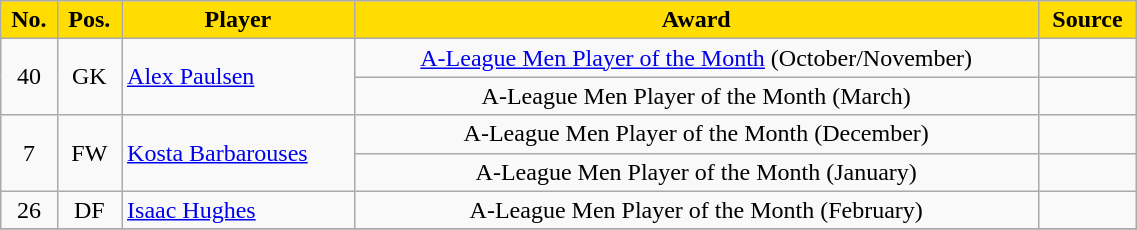<table class="wikitable" style="text-align:center; width:60%;">
<tr>
<th scope="col" style="background:#ffdd00; color:black">No.</th>
<th scope="col" style="background:#ffdd00; color:black">Pos.</th>
<th scope="col" style="background:#ffdd00; color:black">Player</th>
<th scope="col" style="background:#ffdd00; color:black">Award</th>
<th scope="col" style="background:#ffdd00; color:black">Source</th>
</tr>
<tr>
<td rowspan=2>40</td>
<td rowspan=2>GK</td>
<td align="left" rowspan=2> <a href='#'>Alex Paulsen</a></td>
<td><a href='#'>A-League Men Player of the Month</a> (October/November)</td>
<td></td>
</tr>
<tr>
<td>A-League Men Player of the Month (March)</td>
<td></td>
</tr>
<tr>
<td rowspan=2>7</td>
<td rowspan=2>FW</td>
<td align="left" rowspan=2> <a href='#'>Kosta Barbarouses</a></td>
<td>A-League Men Player of the Month (December)</td>
<td></td>
</tr>
<tr>
<td>A-League Men Player of the Month (January)</td>
<td></td>
</tr>
<tr>
<td>26</td>
<td>DF</td>
<td align="left"> <a href='#'>Isaac Hughes</a></td>
<td>A-League Men Player of the Month (February)</td>
<td></td>
</tr>
<tr>
</tr>
</table>
